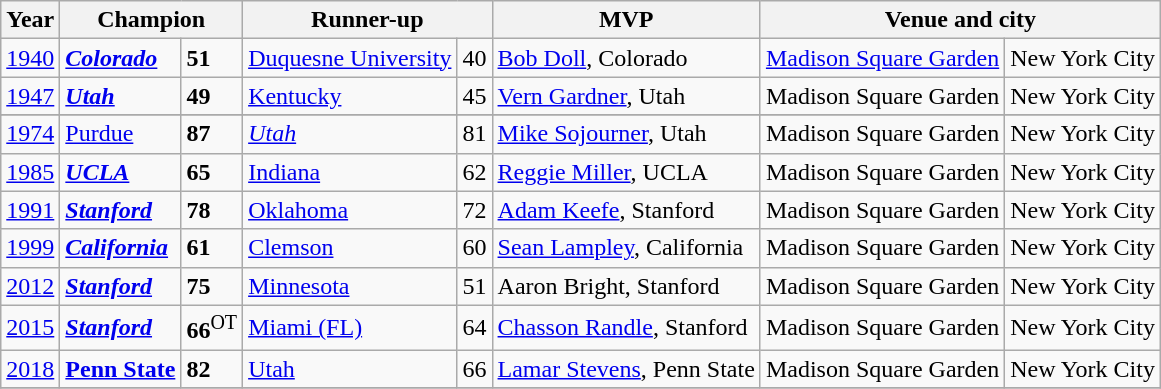<table class="wikitable">
<tr>
<th scope="col">Year</th>
<th colspan="2" scope="col">Champion</th>
<th colspan="2" scope="col">Runner-up</th>
<th scope="col">MVP</th>
<th colspan="2" scope="col">Venue and city</th>
</tr>
<tr>
<td><a href='#'>1940</a></td>
<td><strong><em><a href='#'>Colorado</a></em></strong></td>
<td><strong>51</strong></td>
<td><a href='#'>Duquesne University</a></td>
<td>40</td>
<td><a href='#'>Bob Doll</a>, Colorado</td>
<td><a href='#'>Madison Square Garden</a></td>
<td>New York City</td>
</tr>
<tr>
<td><a href='#'>1947</a></td>
<td><strong><em><a href='#'>Utah</a></em></strong></td>
<td><strong>49</strong></td>
<td><a href='#'>Kentucky</a></td>
<td>45</td>
<td><a href='#'>Vern Gardner</a>, Utah</td>
<td>Madison Square Garden</td>
<td>New York City</td>
</tr>
<tr>
</tr>
<tr>
<td><a href='#'>1974</a></td>
<td><a href='#'>Purdue</a></td>
<td><strong>87</strong></td>
<td><em><a href='#'>Utah</a></em></td>
<td>81</td>
<td><a href='#'>Mike Sojourner</a>, Utah</td>
<td>Madison Square Garden</td>
<td>New York City</td>
</tr>
<tr>
<td><a href='#'>1985</a></td>
<td><strong><em><a href='#'>UCLA</a></em></strong></td>
<td><strong>65</strong></td>
<td><a href='#'>Indiana</a></td>
<td>62</td>
<td><a href='#'>Reggie Miller</a>, UCLA</td>
<td>Madison Square Garden</td>
<td>New York City</td>
</tr>
<tr>
<td><a href='#'>1991</a></td>
<td><strong><em><a href='#'>Stanford</a></em></strong></td>
<td><strong>78</strong></td>
<td><a href='#'>Oklahoma</a></td>
<td>72</td>
<td><a href='#'>Adam Keefe</a>, Stanford</td>
<td>Madison Square Garden</td>
<td>New York City</td>
</tr>
<tr>
<td><a href='#'>1999</a></td>
<td><strong><em><a href='#'>California</a></em></strong></td>
<td><strong>61</strong></td>
<td><a href='#'>Clemson</a></td>
<td>60</td>
<td><a href='#'>Sean Lampley</a>, California</td>
<td>Madison Square Garden</td>
<td>New York City</td>
</tr>
<tr>
<td><a href='#'>2012</a></td>
<td><strong><em><a href='#'>Stanford</a></em></strong></td>
<td><strong>75</strong></td>
<td><a href='#'>Minnesota</a></td>
<td>51</td>
<td>Aaron Bright, Stanford</td>
<td>Madison Square Garden</td>
<td>New York City</td>
</tr>
<tr>
<td><a href='#'>2015</a></td>
<td><strong><em><a href='#'>Stanford</a></em></strong></td>
<td><strong>66</strong><sup>OT</sup></td>
<td><a href='#'>Miami (FL)</a></td>
<td>64</td>
<td><a href='#'>Chasson Randle</a>, Stanford</td>
<td>Madison Square Garden</td>
<td>New York City</td>
</tr>
<tr>
<td><a href='#'>2018</a></td>
<td><strong><a href='#'>Penn State</a></strong></td>
<td><strong>82</strong></td>
<td><a href='#'>Utah</a></td>
<td>66</td>
<td><a href='#'>Lamar Stevens</a>, Penn State</td>
<td>Madison Square Garden</td>
<td>New York City</td>
</tr>
<tr>
</tr>
</table>
